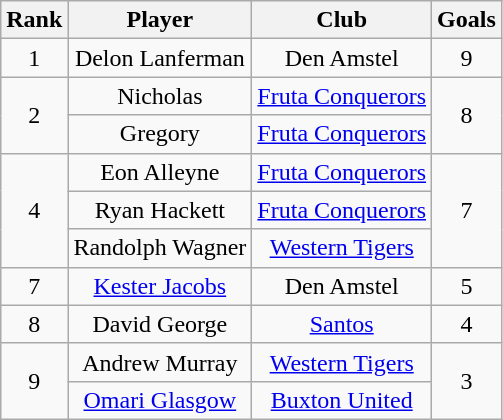<table class="wikitable" style="text-align:center">
<tr>
<th>Rank</th>
<th>Player</th>
<th>Club</th>
<th>Goals</th>
</tr>
<tr>
<td>1</td>
<td> Delon Lanferman</td>
<td>Den Amstel</td>
<td>9</td>
</tr>
<tr>
<td rowspan=2>2</td>
<td> Nicholas</td>
<td><a href='#'>Fruta Conquerors</a></td>
<td rowspan=2>8</td>
</tr>
<tr>
<td> Gregory</td>
<td><a href='#'>Fruta Conquerors</a></td>
</tr>
<tr>
<td rowspan=3>4</td>
<td> Eon Alleyne</td>
<td><a href='#'>Fruta Conquerors</a></td>
<td rowspan=3>7</td>
</tr>
<tr>
<td> Ryan Hackett</td>
<td><a href='#'>Fruta Conquerors</a></td>
</tr>
<tr>
<td> Randolph Wagner</td>
<td><a href='#'>Western Tigers</a></td>
</tr>
<tr>
<td>7</td>
<td> <a href='#'>Kester Jacobs</a></td>
<td>Den Amstel</td>
<td>5</td>
</tr>
<tr>
<td>8</td>
<td> David George</td>
<td><a href='#'>Santos</a></td>
<td>4</td>
</tr>
<tr>
<td rowspan=2>9</td>
<td> Andrew Murray</td>
<td><a href='#'>Western Tigers</a></td>
<td rowspan=2>3</td>
</tr>
<tr>
<td> <a href='#'>Omari Glasgow</a></td>
<td><a href='#'>Buxton United</a></td>
</tr>
</table>
